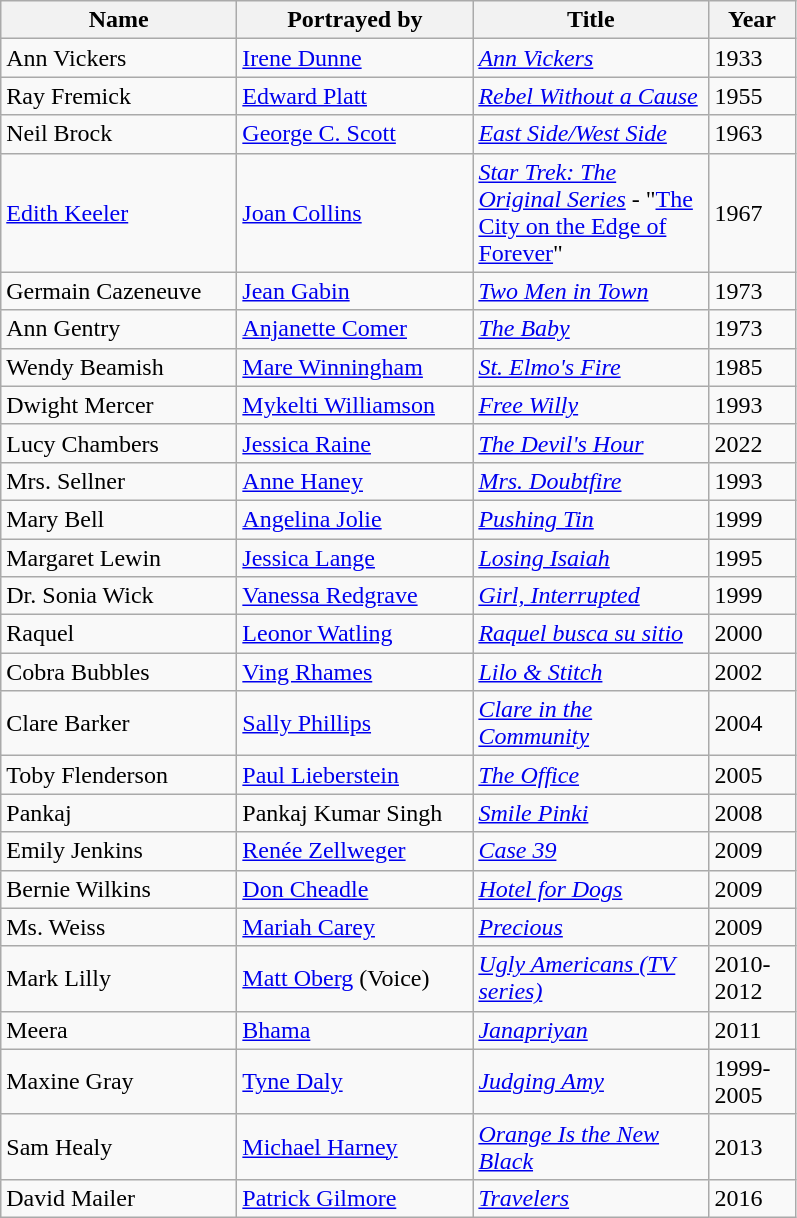<table class="wikitable">
<tr>
<th width="150" bgcolor="#ddddff">Name</th>
<th width="150" bgcolor="#ddddff">Portrayed by</th>
<th width="150" bgcolor="#ddddff">Title</th>
<th width="50" bgcolor="#ddddff">Year</th>
</tr>
<tr>
<td>Ann Vickers</td>
<td><a href='#'>Irene Dunne</a></td>
<td><em><a href='#'>Ann Vickers</a></em></td>
<td>1933</td>
</tr>
<tr>
<td>Ray Fremick</td>
<td><a href='#'>Edward Platt</a></td>
<td><em><a href='#'>Rebel Without a Cause</a></em></td>
<td>1955</td>
</tr>
<tr>
<td>Neil Brock</td>
<td><a href='#'>George C. Scott</a></td>
<td><em><a href='#'>East Side/West Side</a></em></td>
<td>1963</td>
</tr>
<tr>
<td><a href='#'>Edith Keeler</a></td>
<td><a href='#'>Joan Collins</a></td>
<td><em><a href='#'>Star Trek: The Original Series</a></em> - "<a href='#'>The City on the Edge of Forever</a>"</td>
<td>1967</td>
</tr>
<tr>
<td>Germain Cazeneuve</td>
<td><a href='#'>Jean Gabin</a></td>
<td><em><a href='#'>Two Men in Town</a></em></td>
<td>1973</td>
</tr>
<tr>
<td>Ann Gentry</td>
<td><a href='#'>Anjanette Comer</a></td>
<td><em><a href='#'>The Baby</a></em></td>
<td>1973</td>
</tr>
<tr>
<td>Wendy Beamish</td>
<td><a href='#'>Mare Winningham</a></td>
<td><em><a href='#'>St. Elmo's Fire</a></em></td>
<td>1985</td>
</tr>
<tr>
<td>Dwight Mercer</td>
<td><a href='#'>Mykelti Williamson</a></td>
<td><em><a href='#'>Free Willy</a></em></td>
<td>1993</td>
</tr>
<tr>
<td>Lucy Chambers</td>
<td><a href='#'>Jessica Raine</a></td>
<td><em><a href='#'>The Devil's Hour</a></em></td>
<td>2022</td>
</tr>
<tr>
<td>Mrs. Sellner</td>
<td><a href='#'>Anne Haney</a></td>
<td><em><a href='#'>Mrs. Doubtfire</a></em></td>
<td>1993</td>
</tr>
<tr>
<td>Mary Bell</td>
<td><a href='#'>Angelina Jolie</a></td>
<td><em><a href='#'>Pushing Tin</a></em></td>
<td>1999</td>
</tr>
<tr>
<td>Margaret Lewin</td>
<td><a href='#'>Jessica Lange</a></td>
<td><em><a href='#'>Losing Isaiah</a></em></td>
<td>1995</td>
</tr>
<tr>
<td>Dr. Sonia Wick</td>
<td><a href='#'>Vanessa Redgrave</a></td>
<td><a href='#'><em>Girl, Interrupted</em></a></td>
<td>1999</td>
</tr>
<tr>
<td>Raquel</td>
<td><a href='#'>Leonor Watling</a></td>
<td><em><a href='#'>Raquel busca su sitio</a></em></td>
<td>2000</td>
</tr>
<tr>
<td>Cobra Bubbles</td>
<td><a href='#'>Ving Rhames</a></td>
<td><em><a href='#'>Lilo & Stitch</a></em></td>
<td>2002</td>
</tr>
<tr>
<td>Clare Barker</td>
<td><a href='#'>Sally Phillips</a></td>
<td><em><a href='#'>Clare in the Community</a></em></td>
<td>2004</td>
</tr>
<tr>
<td>Toby Flenderson</td>
<td><a href='#'>Paul Lieberstein</a></td>
<td><em><a href='#'>The Office</a></em></td>
<td>2005</td>
</tr>
<tr>
<td>Pankaj</td>
<td>Pankaj Kumar Singh</td>
<td><em><a href='#'>Smile Pinki</a></em></td>
<td>2008</td>
</tr>
<tr>
<td>Emily Jenkins</td>
<td><a href='#'>Renée Zellweger</a></td>
<td><em><a href='#'>Case 39</a></em></td>
<td>2009</td>
</tr>
<tr>
<td>Bernie Wilkins</td>
<td><a href='#'>Don Cheadle</a></td>
<td><em><a href='#'>Hotel for Dogs</a></em></td>
<td>2009</td>
</tr>
<tr>
<td>Ms. Weiss</td>
<td><a href='#'>Mariah Carey</a></td>
<td><em><a href='#'>Precious</a></em></td>
<td>2009</td>
</tr>
<tr>
<td>Mark Lilly</td>
<td><a href='#'>Matt Oberg</a> (Voice)</td>
<td><em><a href='#'>Ugly Americans (TV series)</a></em></td>
<td>2010-2012</td>
</tr>
<tr>
<td>Meera</td>
<td><a href='#'>Bhama</a></td>
<td><em><a href='#'>Janapriyan</a></em></td>
<td>2011</td>
</tr>
<tr>
<td>Maxine Gray</td>
<td><a href='#'>Tyne Daly</a></td>
<td><em><a href='#'>Judging Amy</a></em></td>
<td>1999-2005</td>
</tr>
<tr>
<td>Sam Healy</td>
<td><a href='#'>Michael Harney</a></td>
<td><em><a href='#'>Orange Is the New Black</a></em></td>
<td>2013</td>
</tr>
<tr>
<td>David Mailer</td>
<td><a href='#'>Patrick Gilmore</a></td>
<td><em><a href='#'>Travelers</a></em></td>
<td>2016</td>
</tr>
</table>
